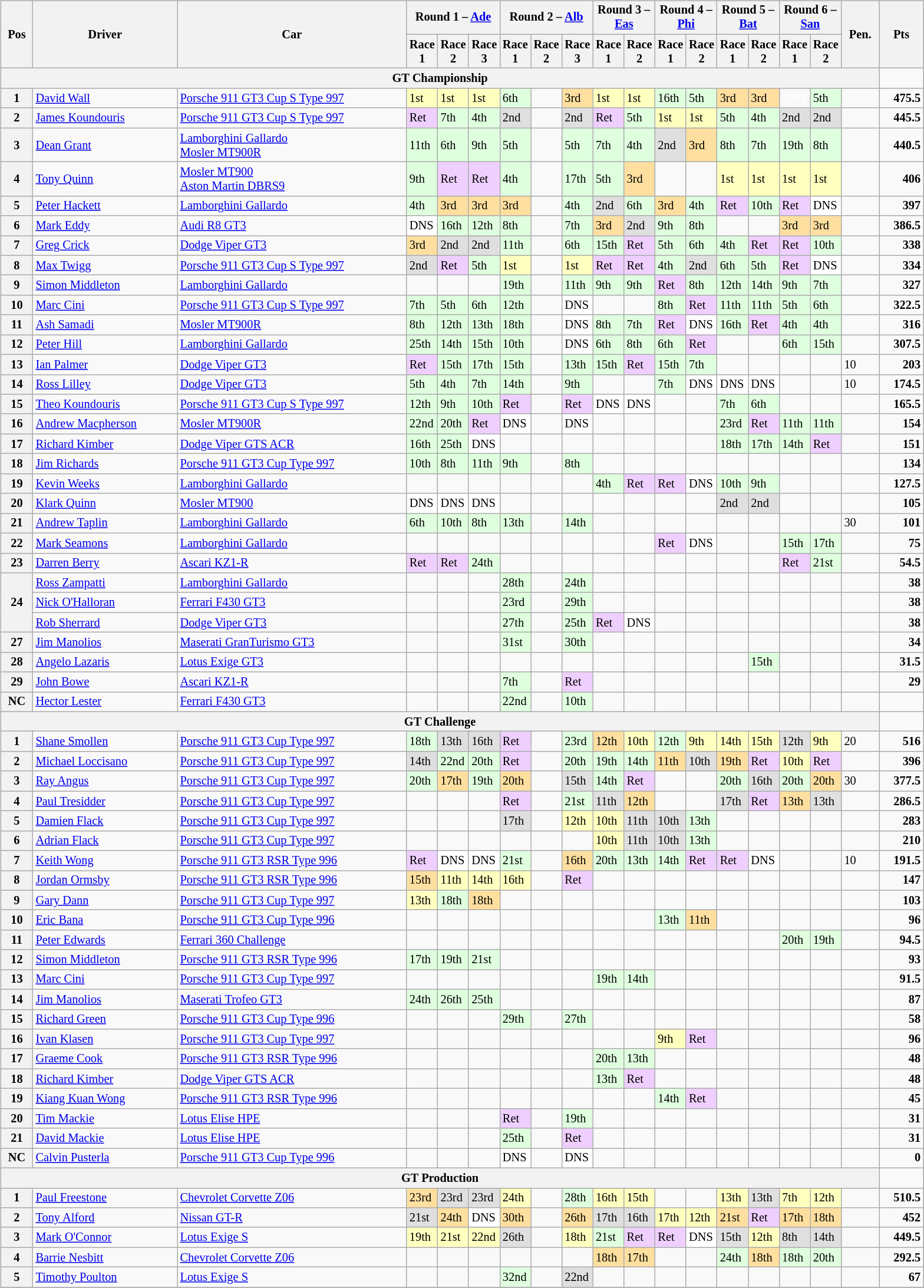<table>
<tr>
<td><br><table class="wikitable" style="font-size: 85%">
<tr>
<th rowspan="2" valign="middle">Pos</th>
<th rowspan="2" valign="middle">Driver</th>
<th rowspan="2" valign="middle">Car</th>
<th colspan="3">Round 1 – <a href='#'>Ade</a></th>
<th colspan="3">Round 2 – <a href='#'>Alb</a></th>
<th colspan="2">Round 3 – <a href='#'>Eas</a></th>
<th colspan="2">Round 4 – <a href='#'>Phi</a></th>
<th colspan="2">Round 5 – <a href='#'>Bat</a></th>
<th colspan="2">Round 6 – <a href='#'>San</a></th>
<th rowspan="2" valign="middle">Pen.</th>
<th rowspan="2" valign="middle">Pts <br></th>
</tr>
<tr>
<th width="2%">Race 1</th>
<th width="2%">Race 2</th>
<th width="2%">Race 3</th>
<th width="2%">Race 1</th>
<th width="2%">Race 2</th>
<th width="2%">Race 3</th>
<th width="2%">Race 1</th>
<th width="2%">Race 2</th>
<th width="2%">Race 1</th>
<th width="2%">Race 2</th>
<th width="2%">Race 1</th>
<th width="2%">Race 2</th>
<th width="2%">Race 1</th>
<th width="2%">Race 2</th>
</tr>
<tr>
<th colspan=18><strong>GT Championship</strong></th>
</tr>
<tr>
<th>1</th>
<td><a href='#'>David Wall</a></td>
<td><a href='#'>Porsche 911 GT3 Cup S Type 997</a></td>
<td style="background:#ffffbf;">1st</td>
<td style="background:#ffffbf;">1st</td>
<td style="background:#ffffbf;">1st</td>
<td style="background:#dfffdf;">6th</td>
<td></td>
<td style="background:#ffdf9f;">3rd</td>
<td style="background:#ffffbf;">1st</td>
<td style="background:#ffffbf;">1st</td>
<td style="background:#dfffdf;">16th</td>
<td style="background:#dfffdf;">5th</td>
<td style="background:#ffdf9f;">3rd</td>
<td style="background:#ffdf9f;">3rd</td>
<td style="background:##000000; color:white;">DSQ</td>
<td style="background:#dfffdf;">5th</td>
<td></td>
<td align="right"><strong>475.5</strong></td>
</tr>
<tr>
<th>2</th>
<td><a href='#'>James Koundouris</a></td>
<td><a href='#'>Porsche 911 GT3 Cup S Type 997</a></td>
<td style="background:#efcfff;">Ret</td>
<td style="background:#dfffdf;">7th</td>
<td style="background:#dfffdf;">4th</td>
<td style="background:#dfdfdf;">2nd</td>
<td></td>
<td style="background:#dfdfdf;">2nd</td>
<td style="background:#efcfff;">Ret</td>
<td style="background:#dfffdf;">5th</td>
<td style="background:#ffffbf;">1st</td>
<td style="background:#ffffbf;">1st</td>
<td style="background:#dfffdf;">5th</td>
<td style="background:#dfffdf;">4th</td>
<td style="background:#dfdfdf;">2nd</td>
<td style="background:#dfdfdf;">2nd</td>
<td></td>
<td align="right"><strong>445.5</strong></td>
</tr>
<tr>
<th>3</th>
<td><a href='#'>Dean Grant</a></td>
<td><a href='#'>Lamborghini Gallardo</a><br><a href='#'>Mosler MT900R</a></td>
<td style="background:#dfffdf;">11th</td>
<td style="background:#dfffdf;">6th</td>
<td style="background:#dfffdf;">9th</td>
<td style="background:#dfffdf;">5th</td>
<td></td>
<td style="background:#dfffdf;">5th</td>
<td style="background:#dfffdf;">7th</td>
<td style="background:#dfffdf;">4th</td>
<td style="background:#dfdfdf;">2nd</td>
<td style="background:#ffdf9f;">3rd</td>
<td style="background:#dfffdf;">8th</td>
<td style="background:#dfffdf;">7th</td>
<td style="background:#dfffdf;">19th</td>
<td style="background:#dfffdf;">8th</td>
<td></td>
<td align="right"><strong>440.5</strong></td>
</tr>
<tr>
<th>4</th>
<td><a href='#'>Tony Quinn</a></td>
<td><a href='#'>Mosler MT900</a> <br> <a href='#'>Aston Martin DBRS9</a></td>
<td style="background:#dfffdf;">9th</td>
<td style="background:#efcfff;">Ret</td>
<td style="background:#efcfff;">Ret</td>
<td style="background:#dfffdf;">4th</td>
<td></td>
<td style="background:#dfffdf;">17th</td>
<td style="background:#dfffdf;">5th</td>
<td style="background:#ffdf9f;">3rd</td>
<td></td>
<td></td>
<td style="background:#ffffbf;">1st</td>
<td style="background:#ffffbf;">1st</td>
<td style="background:#ffffbf;">1st</td>
<td style="background:#ffffbf;">1st</td>
<td></td>
<td align="right"><strong>406</strong></td>
</tr>
<tr>
<th>5</th>
<td><a href='#'>Peter Hackett</a></td>
<td><a href='#'>Lamborghini Gallardo</a></td>
<td style="background:#dfffdf;">4th</td>
<td style="background:#ffdf9f;">3rd</td>
<td style="background:#ffdf9f;">3rd</td>
<td style="background:#ffdf9f;">3rd</td>
<td></td>
<td style="background:#dfffdf;">4th</td>
<td style="background:#dfdfdf;">2nd</td>
<td style="background:#dfffdf;">6th</td>
<td style="background:#ffdf9f;">3rd</td>
<td style="background:#dfffdf;">4th</td>
<td style="background:#efcfff;">Ret</td>
<td style="background:#dfffdf;">10th</td>
<td style="background:#efcfff;">Ret</td>
<td style="background:#ffffff;">DNS</td>
<td></td>
<td align="right"><strong>397</strong></td>
</tr>
<tr>
<th>6</th>
<td><a href='#'>Mark Eddy</a></td>
<td><a href='#'>Audi R8 GT3</a></td>
<td style="background:#ffffff;">DNS</td>
<td style="background:#dfffdf;">16th</td>
<td style="background:#dfffdf;">12th</td>
<td style="background:#dfffdf;">8th</td>
<td></td>
<td style="background:#dfffdf;">7th</td>
<td style="background:#ffdf9f;">3rd</td>
<td style="background:#dfdfdf;">2nd</td>
<td style="background:#dfffdf;">9th</td>
<td style="background:#dfffdf;">8th</td>
<td></td>
<td></td>
<td style="background:#ffdf9f;">3rd</td>
<td style="background:#ffdf9f;">3rd</td>
<td></td>
<td align="right"><strong>386.5</strong></td>
</tr>
<tr>
<th>7</th>
<td><a href='#'>Greg Crick</a></td>
<td><a href='#'>Dodge Viper GT3</a></td>
<td style="background:#ffdf9f;">3rd</td>
<td style="background:#dfdfdf;">2nd</td>
<td style="background:#dfdfdf;">2nd</td>
<td style="background:#dfffdf;">11th</td>
<td></td>
<td style="background:#dfffdf;">6th</td>
<td style="background:#dfffdf;">15th</td>
<td style="background:#efcfff;">Ret</td>
<td style="background:#dfffdf;">5th</td>
<td style="background:#dfffdf;">6th</td>
<td style="background:#dfffdf;">4th</td>
<td style="background:#efcfff;">Ret</td>
<td style="background:#efcfff;">Ret</td>
<td style="background:#dfffdf;">10th</td>
<td></td>
<td align="right"><strong>338</strong></td>
</tr>
<tr>
<th>8</th>
<td><a href='#'>Max Twigg</a></td>
<td><a href='#'>Porsche 911 GT3 Cup S Type 997</a></td>
<td style="background:#dfdfdf;">2nd</td>
<td style="background:#efcfff;">Ret</td>
<td style="background:#dfffdf;">5th</td>
<td style="background:#ffffbf;">1st</td>
<td></td>
<td style="background:#ffffbf;">1st</td>
<td style="background:#efcfff;">Ret</td>
<td style="background:#efcfff;">Ret</td>
<td style="background:#dfffdf;">4th</td>
<td style="background:#dfdfdf;">2nd</td>
<td style="background:#dfffdf;">6th</td>
<td style="background:#dfffdf;">5th</td>
<td style="background:#efcfff;">Ret</td>
<td style="background:#ffffff;">DNS</td>
<td></td>
<td align="right"><strong>334</strong></td>
</tr>
<tr>
<th>9</th>
<td><a href='#'>Simon Middleton</a></td>
<td><a href='#'>Lamborghini Gallardo</a></td>
<td></td>
<td></td>
<td></td>
<td style="background:#dfffdf;">19th</td>
<td></td>
<td style="background:#dfffdf;">11th</td>
<td style="background:#dfffdf;">9th</td>
<td style="background:#dfffdf;">9th</td>
<td style="background:#efcfff;">Ret</td>
<td style="background:#dfffdf;">8th</td>
<td style="background:#dfffdf;">12th</td>
<td style="background:#dfffdf;">14th</td>
<td style="background:#dfffdf;">9th</td>
<td style="background:#dfffdf;">7th</td>
<td></td>
<td align="right"><strong>327</strong></td>
</tr>
<tr>
<th>10</th>
<td><a href='#'>Marc Cini</a></td>
<td><a href='#'>Porsche 911 GT3 Cup S Type 997</a></td>
<td style="background:#dfffdf;">7th</td>
<td style="background:#dfffdf;">5th</td>
<td style="background:#dfffdf;">6th</td>
<td style="background:#dfffdf;">12th</td>
<td></td>
<td style="background:#ffffff;">DNS</td>
<td></td>
<td></td>
<td style="background:#dfffdf;">8th</td>
<td style="background:#efcfff;">Ret</td>
<td style="background:#dfffdf;">11th</td>
<td style="background:#dfffdf;">11th</td>
<td style="background:#dfffdf;">5th</td>
<td style="background:#dfffdf;">6th</td>
<td></td>
<td align="right"><strong>322.5</strong></td>
</tr>
<tr>
<th>11</th>
<td><a href='#'>Ash Samadi</a></td>
<td><a href='#'>Mosler MT900R</a></td>
<td style="background:#dfffdf;">8th</td>
<td style="background:#dfffdf;">12th</td>
<td style="background:#dfffdf;">13th</td>
<td style="background:#dfffdf;">18th</td>
<td></td>
<td style="background:#ffffff;">DNS</td>
<td style="background:#dfffdf;">8th</td>
<td style="background:#dfffdf;">7th</td>
<td style="background:#efcfff;">Ret</td>
<td style="background:#ffffff;">DNS</td>
<td style="background:#dfffdf;">16th</td>
<td style="background:#efcfff;">Ret</td>
<td style="background:#dfffdf;">4th</td>
<td style="background:#dfffdf;">4th</td>
<td></td>
<td align="right"><strong>316</strong></td>
</tr>
<tr>
<th>12</th>
<td><a href='#'>Peter Hill</a></td>
<td><a href='#'>Lamborghini Gallardo</a></td>
<td style="background:#dfffdf;">25th</td>
<td style="background:#dfffdf;">14th</td>
<td style="background:#dfffdf;">15th</td>
<td style="background:#dfffdf;">10th</td>
<td></td>
<td style="background:#ffffff;">DNS</td>
<td style="background:#dfffdf;">6th</td>
<td style="background:#dfffdf;">8th</td>
<td style="background:#dfffdf;">6th</td>
<td style="background:#efcfff;">Ret</td>
<td></td>
<td></td>
<td style="background:#dfffdf;">6th</td>
<td style="background:#dfffdf;">15th</td>
<td></td>
<td align="right"><strong>307.5</strong></td>
</tr>
<tr>
<th>13</th>
<td><a href='#'>Ian Palmer</a></td>
<td><a href='#'>Dodge Viper GT3</a></td>
<td style="background:#efcfff;">Ret</td>
<td style="background:#dfffdf;">15th</td>
<td style="background:#dfffdf;">17th</td>
<td style="background:#dfffdf;">15th</td>
<td></td>
<td style="background:#dfffdf;">13th</td>
<td style="background:#dfffdf;">15th</td>
<td style="background:#efcfff;">Ret</td>
<td style="background:#dfffdf;">15th</td>
<td style="background:#dfffdf;">7th</td>
<td></td>
<td></td>
<td></td>
<td></td>
<td>10</td>
<td align="right"><strong>203</strong></td>
</tr>
<tr>
<th>14</th>
<td><a href='#'>Ross Lilley</a></td>
<td><a href='#'>Dodge Viper GT3</a></td>
<td style="background:#dfffdf;">5th</td>
<td style="background:#dfffdf;">4th</td>
<td style="background:#dfffdf;">7th</td>
<td style="background:#dfffdf;">14th</td>
<td></td>
<td style="background:#dfffdf;">9th</td>
<td></td>
<td></td>
<td style="background:#dfffdf;">7th</td>
<td style="background:#ffffff;">DNS</td>
<td style="background:#ffffff;">DNS</td>
<td style="background:#ffffff;">DNS</td>
<td></td>
<td></td>
<td>10</td>
<td align="right"><strong>174.5</strong></td>
</tr>
<tr>
<th>15</th>
<td><a href='#'>Theo Koundouris</a></td>
<td><a href='#'>Porsche 911 GT3 Cup S Type 997</a></td>
<td style="background:#dfffdf;">12th</td>
<td style="background:#dfffdf;">9th</td>
<td style="background:#dfffdf;">10th</td>
<td style="background:#efcfff;">Ret</td>
<td></td>
<td style="background:#efcfff;">Ret</td>
<td style="background:#ffffff;">DNS</td>
<td style="background:#ffffff;">DNS</td>
<td></td>
<td></td>
<td style="background:#dfffdf;">7th</td>
<td style="background:#dfffdf;">6th</td>
<td></td>
<td></td>
<td></td>
<td align="right"><strong>165.5</strong></td>
</tr>
<tr>
<th>16</th>
<td><a href='#'>Andrew Macpherson</a></td>
<td><a href='#'>Mosler MT900R</a></td>
<td style="background:#dfffdf;">22nd</td>
<td style="background:#dfffdf;">20th</td>
<td style="background:#efcfff;">Ret</td>
<td style="background:#ffffff;">DNS</td>
<td></td>
<td style="background:#ffffff;">DNS</td>
<td></td>
<td></td>
<td></td>
<td></td>
<td style="background:#dfffdf;">23rd</td>
<td style="background:#efcfff;">Ret</td>
<td style="background:#dfffdf;">11th</td>
<td style="background:#dfffdf;">11th</td>
<td></td>
<td align="right"><strong>154</strong></td>
</tr>
<tr>
<th>17</th>
<td><a href='#'>Richard Kimber</a></td>
<td><a href='#'>Dodge Viper GTS ACR</a></td>
<td style="background:#dfffdf;">16th</td>
<td style="background:#dfffdf;">25th</td>
<td style="background:#ffffff;">DNS</td>
<td></td>
<td></td>
<td></td>
<td></td>
<td></td>
<td></td>
<td></td>
<td style="background:#dfffdf;">18th</td>
<td style="background:#dfffdf;">17th</td>
<td style="background:#dfffdf;">14th</td>
<td style="background:#efcfff;">Ret</td>
<td></td>
<td align="right"><strong>151</strong></td>
</tr>
<tr>
<th>18</th>
<td><a href='#'>Jim Richards</a></td>
<td><a href='#'>Porsche 911 GT3 Cup Type 997</a></td>
<td style="background:#dfffdf;">10th</td>
<td style="background:#dfffdf;">8th</td>
<td style="background:#dfffdf;">11th</td>
<td style="background:#dfffdf;">9th</td>
<td></td>
<td style="background:#dfffdf;">8th</td>
<td></td>
<td></td>
<td></td>
<td></td>
<td></td>
<td></td>
<td></td>
<td></td>
<td></td>
<td align="right"><strong>134</strong></td>
</tr>
<tr>
<th>19</th>
<td><a href='#'>Kevin Weeks</a></td>
<td><a href='#'>Lamborghini Gallardo</a></td>
<td></td>
<td></td>
<td></td>
<td></td>
<td></td>
<td></td>
<td style="background:#dfffdf;">4th</td>
<td style="background:#efcfff;">Ret</td>
<td style="background:#efcfff;">Ret</td>
<td style="background:#ffffff;">DNS</td>
<td style="background:#dfffdf;">10th</td>
<td style="background:#dfffdf;">9th</td>
<td></td>
<td></td>
<td></td>
<td align="right"><strong>127.5</strong></td>
</tr>
<tr>
<th>20</th>
<td><a href='#'>Klark Quinn</a></td>
<td><a href='#'>Mosler MT900</a></td>
<td style="background:#ffffff;">DNS</td>
<td style="background:#ffffff;">DNS</td>
<td style="background:#ffffff;">DNS</td>
<td></td>
<td></td>
<td></td>
<td></td>
<td></td>
<td></td>
<td></td>
<td style="background:#dfdfdf;">2nd</td>
<td style="background:#dfdfdf;">2nd</td>
<td></td>
<td></td>
<td></td>
<td align="right"><strong>105</strong></td>
</tr>
<tr>
<th>21</th>
<td><a href='#'>Andrew Taplin</a></td>
<td><a href='#'>Lamborghini Gallardo</a></td>
<td style="background:#dfffdf;">6th</td>
<td style="background:#dfffdf;">10th</td>
<td style="background:#dfffdf;">8th</td>
<td style="background:#dfffdf;">13th</td>
<td></td>
<td style="background:#dfffdf;">14th</td>
<td></td>
<td></td>
<td></td>
<td></td>
<td></td>
<td></td>
<td></td>
<td></td>
<td>30</td>
<td align="right"><strong>101</strong></td>
</tr>
<tr>
<th>22</th>
<td><a href='#'>Mark Seamons</a></td>
<td><a href='#'>Lamborghini Gallardo</a></td>
<td></td>
<td></td>
<td></td>
<td></td>
<td></td>
<td></td>
<td></td>
<td></td>
<td style="background:#efcfff;">Ret</td>
<td style="background:#ffffff;">DNS</td>
<td></td>
<td></td>
<td style="background:#dfffdf;">15th</td>
<td style="background:#dfffdf;">17th</td>
<td></td>
<td align="right"><strong>75</strong></td>
</tr>
<tr>
<th>23</th>
<td><a href='#'>Darren Berry</a></td>
<td><a href='#'>Ascari KZ1-R</a></td>
<td style="background:#efcfff;">Ret</td>
<td style="background:#efcfff;">Ret</td>
<td style="background:#dfffdf;">24th</td>
<td></td>
<td></td>
<td></td>
<td></td>
<td></td>
<td></td>
<td></td>
<td></td>
<td></td>
<td style="background:#efcfff;">Ret</td>
<td style="background:#dfffdf;">21st</td>
<td></td>
<td align="right"><strong>54.5</strong></td>
</tr>
<tr>
<th rowspan=3>24</th>
<td><a href='#'>Ross Zampatti</a></td>
<td><a href='#'>Lamborghini Gallardo</a></td>
<td></td>
<td></td>
<td></td>
<td style="background:#dfffdf;">28th</td>
<td></td>
<td style="background:#dfffdf;">24th</td>
<td></td>
<td></td>
<td></td>
<td></td>
<td></td>
<td></td>
<td></td>
<td></td>
<td></td>
<td align="right"><strong>38</strong></td>
</tr>
<tr>
<td><a href='#'>Nick O'Halloran</a></td>
<td><a href='#'>Ferrari F430 GT3</a></td>
<td></td>
<td></td>
<td></td>
<td style="background:#dfffdf;">23rd</td>
<td></td>
<td style="background:#dfffdf;">29th</td>
<td></td>
<td></td>
<td></td>
<td></td>
<td></td>
<td></td>
<td></td>
<td></td>
<td></td>
<td align="right"><strong>38</strong></td>
</tr>
<tr>
<td><a href='#'>Rob Sherrard</a></td>
<td><a href='#'>Dodge Viper GT3</a></td>
<td></td>
<td></td>
<td></td>
<td style="background:#dfffdf;">27th</td>
<td></td>
<td style="background:#dfffdf;">25th</td>
<td style="background:#efcfff;">Ret</td>
<td style="background:#ffffff;">DNS</td>
<td></td>
<td></td>
<td></td>
<td></td>
<td></td>
<td></td>
<td></td>
<td align="right"><strong>38</strong></td>
</tr>
<tr>
<th>27</th>
<td><a href='#'>Jim Manolios</a></td>
<td><a href='#'>Maserati GranTurismo GT3</a></td>
<td></td>
<td></td>
<td></td>
<td style="background:#dfffdf;">31st</td>
<td></td>
<td style="background:#dfffdf;">30th</td>
<td></td>
<td></td>
<td></td>
<td></td>
<td></td>
<td></td>
<td></td>
<td></td>
<td></td>
<td align="right"><strong>34</strong></td>
</tr>
<tr>
<th>28</th>
<td><a href='#'>Angelo Lazaris</a></td>
<td><a href='#'>Lotus Exige GT3</a></td>
<td></td>
<td></td>
<td></td>
<td></td>
<td></td>
<td></td>
<td></td>
<td></td>
<td></td>
<td></td>
<td></td>
<td style="background:#dfffdf;">15th</td>
<td></td>
<td></td>
<td></td>
<td align="right"><strong>31.5</strong></td>
</tr>
<tr>
<th>29</th>
<td><a href='#'>John Bowe</a></td>
<td><a href='#'>Ascari KZ1-R</a></td>
<td></td>
<td></td>
<td></td>
<td style="background:#dfffdf;">7th</td>
<td></td>
<td style="background:#efcfff;">Ret</td>
<td></td>
<td></td>
<td></td>
<td></td>
<td></td>
<td></td>
<td></td>
<td></td>
<td></td>
<td align="right"><strong>29</strong></td>
</tr>
<tr>
<th>NC</th>
<td><a href='#'>Hector Lester</a></td>
<td><a href='#'>Ferrari F430 GT3</a></td>
<td></td>
<td></td>
<td></td>
<td style="background:#dfffdf;">22nd</td>
<td></td>
<td style="background:#dfffdf;">10th</td>
<td></td>
<td></td>
<td></td>
<td></td>
<td></td>
<td></td>
<td></td>
<td></td>
<td></td>
<td></td>
</tr>
<tr>
<th colspan=18><strong>GT Challenge</strong></th>
</tr>
<tr>
<th>1</th>
<td><a href='#'>Shane Smollen</a></td>
<td><a href='#'>Porsche 911 GT3 Cup Type 997</a></td>
<td style="background:#dfffdf;">18th</td>
<td style="background:#dfdfdf;">13th</td>
<td style="background:#dfdfdf;">16th</td>
<td style="background:#efcfff;">Ret</td>
<td></td>
<td style="background:#dfffdf;">23rd</td>
<td style="background:#ffdf9f;">12th</td>
<td style="background:#ffffbf;">10th</td>
<td style="background:#dfffdf;">12th</td>
<td style="background:#ffffbf;">9th</td>
<td style="background:#ffffbf;">14th</td>
<td style="background:#ffffbf;">15th</td>
<td style="background:#dfdfdf;">12th</td>
<td style="background:#ffffbf;">9th</td>
<td>20</td>
<td align="right"><strong>516</strong></td>
</tr>
<tr>
<th>2</th>
<td><a href='#'>Michael Loccisano</a></td>
<td><a href='#'>Porsche 911 GT3 Cup Type 997</a></td>
<td style="background:#dfdfdf;">14th</td>
<td style="background:#dfffdf;">22nd</td>
<td style="background:#dfffdf;">20th</td>
<td style="background:#efcfff;">Ret</td>
<td></td>
<td style="background:#dfffdf;">20th</td>
<td style="background:#dfffdf;">19th</td>
<td style="background:#dfffdf;">14th</td>
<td style="background:#ffdf9f;">11th</td>
<td style="background:#dfdfdf;">10th</td>
<td style="background:#ffdf9f;">19th</td>
<td style="background:#efcfff;">Ret</td>
<td style="background:#ffffbf;">10th</td>
<td style="background:#efcfff;">Ret</td>
<td></td>
<td align="right"><strong>396</strong></td>
</tr>
<tr>
<th>3</th>
<td><a href='#'>Ray Angus</a></td>
<td><a href='#'>Porsche 911 GT3 Cup Type 997</a></td>
<td style="background:#dfffdf;">20th</td>
<td style="background:#ffdf9f;">17th</td>
<td style="background:#dfffdf;">19th</td>
<td style="background:#ffdf9f;">20th</td>
<td></td>
<td style="background:#dfdfdf;">15th</td>
<td style="background:#dfffdf;">14th</td>
<td style="background:#efcfff;">Ret</td>
<td></td>
<td></td>
<td style="background:#dfffdf;">20th</td>
<td style="background:#dfdfdf;">16th</td>
<td style="background:#dfffdf;">20th</td>
<td style="background:#ffdf9f;">20th</td>
<td>30</td>
<td align="right"><strong>377.5</strong></td>
</tr>
<tr>
<th>4</th>
<td><a href='#'>Paul Tresidder</a></td>
<td><a href='#'>Porsche 911 GT3 Cup Type 997</a></td>
<td></td>
<td></td>
<td></td>
<td style="background:#efcfff;">Ret</td>
<td></td>
<td style="background:#dfffdf;">21st</td>
<td style="background:#dfdfdf;">11th</td>
<td style="background:#ffdf9f;">12th</td>
<td></td>
<td></td>
<td style="background:#dfdfdf;">17th</td>
<td style="background:#efcfff;">Ret</td>
<td style="background:#ffdf9f;">13th</td>
<td style="background:#dfdfdf;">13th</td>
<td></td>
<td align="right"><strong>286.5</strong></td>
</tr>
<tr>
<th>5</th>
<td><a href='#'>Damien Flack</a></td>
<td><a href='#'>Porsche 911 GT3 Cup Type 997</a></td>
<td></td>
<td></td>
<td></td>
<td style="background:#dfdfdf;">17th</td>
<td></td>
<td style="background:#ffffbf;">12th</td>
<td style="background:#ffffbf;">10th</td>
<td style="background:#dfdfdf;">11th</td>
<td style="background:#dfdfdf;">10th</td>
<td style="background:#dfffdf;">13th</td>
<td></td>
<td></td>
<td></td>
<td></td>
<td></td>
<td align="right"><strong>283</strong></td>
</tr>
<tr>
<th>6</th>
<td><a href='#'>Adrian Flack</a></td>
<td><a href='#'>Porsche 911 GT3 Cup Type 997</a></td>
<td></td>
<td></td>
<td></td>
<td></td>
<td></td>
<td></td>
<td style="background:#ffffbf;">10th</td>
<td style="background:#dfdfdf;">11th</td>
<td style="background:#dfdfdf;">10th</td>
<td style="background:#dfffdf;">13th</td>
<td></td>
<td></td>
<td></td>
<td></td>
<td></td>
<td align="right"><strong>210</strong></td>
</tr>
<tr>
<th>7</th>
<td><a href='#'>Keith Wong</a></td>
<td><a href='#'>Porsche 911 GT3 RSR Type 996</a></td>
<td style="background:#efcfff;">Ret</td>
<td style="background:#ffffff;">DNS</td>
<td style="background:#ffffff;">DNS</td>
<td style="background:#dfffdf;">21st</td>
<td></td>
<td style="background:#ffdf9f;">16th</td>
<td style="background:#dfffdf;">20th</td>
<td style="background:#dfffdf;">13th</td>
<td style="background:#dfffdf;">14th</td>
<td style="background:#efcfff;">Ret</td>
<td style="background:#efcfff;">Ret</td>
<td style="background:#ffffff;">DNS</td>
<td></td>
<td></td>
<td>10</td>
<td align="right"><strong>191.5</strong></td>
</tr>
<tr>
<th>8</th>
<td><a href='#'>Jordan Ormsby</a></td>
<td><a href='#'>Porsche 911 GT3 RSR Type 996</a></td>
<td style="background:#ffdf9f;">15th</td>
<td style="background:#ffffbf;">11th</td>
<td style="background:#ffffbf;">14th</td>
<td style="background:#ffffbf;">16th</td>
<td></td>
<td style="background:#efcfff;">Ret</td>
<td></td>
<td></td>
<td></td>
<td></td>
<td></td>
<td></td>
<td></td>
<td></td>
<td></td>
<td align="right"><strong>147</strong></td>
</tr>
<tr>
<th>9</th>
<td><a href='#'>Gary Dann</a></td>
<td><a href='#'>Porsche 911 GT3 Cup Type 997</a></td>
<td style="background:#ffffbf;">13th</td>
<td style="background:#dfffdf;">18th</td>
<td style="background:#ffdf9f;">18th</td>
<td></td>
<td></td>
<td></td>
<td></td>
<td></td>
<td></td>
<td></td>
<td></td>
<td></td>
<td></td>
<td></td>
<td></td>
<td align="right"><strong>103</strong></td>
</tr>
<tr>
<th>10</th>
<td><a href='#'>Eric Bana</a></td>
<td><a href='#'>Porsche 911 GT3 Cup Type 996</a></td>
<td></td>
<td></td>
<td></td>
<td></td>
<td></td>
<td></td>
<td></td>
<td></td>
<td style="background:#dfffdf;">13th</td>
<td style="background:#ffdf9f;">11th</td>
<td></td>
<td></td>
<td></td>
<td></td>
<td></td>
<td align="right"><strong>96</strong></td>
</tr>
<tr>
<th>11</th>
<td><a href='#'>Peter Edwards</a></td>
<td><a href='#'>Ferrari 360 Challenge</a></td>
<td></td>
<td></td>
<td></td>
<td></td>
<td></td>
<td></td>
<td></td>
<td></td>
<td></td>
<td></td>
<td></td>
<td></td>
<td style="background:#dfffdf;">20th</td>
<td style="background:#dfffdf;">19th</td>
<td></td>
<td align="right"><strong>94.5</strong></td>
</tr>
<tr>
<th>12</th>
<td><a href='#'>Simon Middleton</a></td>
<td><a href='#'>Porsche 911 GT3 RSR Type 996</a></td>
<td style="background:#dfffdf;">17th</td>
<td style="background:#dfffdf;">19th</td>
<td style="background:#dfffdf;">21st</td>
<td></td>
<td></td>
<td></td>
<td></td>
<td></td>
<td></td>
<td></td>
<td></td>
<td></td>
<td></td>
<td></td>
<td></td>
<td align="right"><strong>93</strong></td>
</tr>
<tr>
<th>13</th>
<td><a href='#'>Marc Cini</a></td>
<td><a href='#'>Porsche 911 GT3 Cup Type 997</a></td>
<td></td>
<td></td>
<td></td>
<td></td>
<td></td>
<td></td>
<td style="background:#dfffdf;">19th</td>
<td style="background:#dfffdf;">14th</td>
<td></td>
<td></td>
<td></td>
<td></td>
<td></td>
<td></td>
<td></td>
<td align="right"><strong>91.5</strong></td>
</tr>
<tr>
<th>14</th>
<td><a href='#'>Jim Manolios</a></td>
<td><a href='#'>Maserati Trofeo GT3</a></td>
<td style="background:#dfffdf;">24th</td>
<td style="background:#dfffdf;">26th</td>
<td style="background:#dfffdf;">25th</td>
<td></td>
<td></td>
<td></td>
<td></td>
<td></td>
<td></td>
<td></td>
<td></td>
<td></td>
<td></td>
<td></td>
<td></td>
<td align="right"><strong>87</strong></td>
</tr>
<tr>
<th>15</th>
<td><a href='#'>Richard Green</a></td>
<td><a href='#'>Porsche 911 GT3 Cup Type 996</a></td>
<td></td>
<td></td>
<td></td>
<td style="background:#dfffdf;">29th</td>
<td></td>
<td style="background:#dfffdf;">27th</td>
<td></td>
<td></td>
<td></td>
<td></td>
<td></td>
<td></td>
<td></td>
<td></td>
<td></td>
<td align="right"><strong>58</strong></td>
</tr>
<tr>
<th>16</th>
<td><a href='#'>Ivan Klasen</a></td>
<td><a href='#'>Porsche 911 GT3 Cup Type 997</a></td>
<td></td>
<td></td>
<td></td>
<td></td>
<td></td>
<td></td>
<td></td>
<td></td>
<td style="background:#ffffbf;">9th</td>
<td style="background:#efcfff;">Ret</td>
<td></td>
<td></td>
<td></td>
<td></td>
<td></td>
<td align="right"><strong>96</strong></td>
</tr>
<tr>
<th>17</th>
<td><a href='#'>Graeme Cook</a></td>
<td><a href='#'>Porsche 911 GT3 RSR Type 996</a></td>
<td></td>
<td></td>
<td></td>
<td></td>
<td></td>
<td></td>
<td style="background:#dfffdf;">20th</td>
<td style="background:#dfffdf;">13th</td>
<td></td>
<td></td>
<td></td>
<td></td>
<td></td>
<td></td>
<td></td>
<td align="right"><strong>48</strong></td>
</tr>
<tr>
<th>18</th>
<td><a href='#'>Richard Kimber</a></td>
<td><a href='#'>Dodge Viper GTS ACR</a></td>
<td></td>
<td></td>
<td></td>
<td></td>
<td></td>
<td></td>
<td style="background:#dfffdf;">13th</td>
<td style="background:#efcfff;">Ret</td>
<td></td>
<td></td>
<td></td>
<td></td>
<td></td>
<td></td>
<td></td>
<td align="right"><strong>48</strong></td>
</tr>
<tr>
<th>19</th>
<td><a href='#'>Kiang Kuan Wong</a></td>
<td><a href='#'>Porsche 911 GT3 RSR Type 996</a></td>
<td></td>
<td></td>
<td></td>
<td></td>
<td></td>
<td></td>
<td></td>
<td></td>
<td style="background:#dfffdf;">14th</td>
<td style="background:#efcfff;">Ret</td>
<td></td>
<td></td>
<td></td>
<td></td>
<td></td>
<td align="right"><strong>45</strong></td>
</tr>
<tr>
<th>20</th>
<td><a href='#'>Tim Mackie</a></td>
<td><a href='#'>Lotus Elise HPE</a></td>
<td></td>
<td></td>
<td></td>
<td style="background:#efcfff;">Ret</td>
<td></td>
<td style="background:#dfffdf;">19th</td>
<td></td>
<td></td>
<td></td>
<td></td>
<td></td>
<td></td>
<td></td>
<td></td>
<td></td>
<td align="right"><strong>31</strong></td>
</tr>
<tr>
<th>21</th>
<td><a href='#'>David Mackie</a></td>
<td><a href='#'>Lotus Elise HPE</a></td>
<td></td>
<td></td>
<td></td>
<td style="background:#dfffdf;">25th</td>
<td></td>
<td style="background:#efcfff;">Ret</td>
<td></td>
<td></td>
<td></td>
<td></td>
<td></td>
<td></td>
<td></td>
<td></td>
<td></td>
<td align="right"><strong>31</strong></td>
</tr>
<tr>
<th>NC</th>
<td><a href='#'>Calvin Pusterla</a></td>
<td><a href='#'>Porsche 911 GT3 Cup Type 996</a></td>
<td></td>
<td></td>
<td></td>
<td style="background:#ffffff;">DNS</td>
<td></td>
<td style="background:#ffffff;">DNS</td>
<td></td>
<td></td>
<td></td>
<td></td>
<td></td>
<td></td>
<td></td>
<td></td>
<td></td>
<td align="right"><strong>0</strong></td>
</tr>
<tr>
<th colspan=18><strong>GT Production</strong></th>
</tr>
<tr>
<th>1</th>
<td><a href='#'>Paul Freestone</a></td>
<td><a href='#'>Chevrolet Corvette Z06</a></td>
<td style="background:#ffdf9f;">23rd</td>
<td style="background:#dfdfdf;">23rd</td>
<td style="background:#dfdfdf;">23rd</td>
<td style="background:#ffffbf;">24th</td>
<td></td>
<td style="background:#dfffdf;">28th</td>
<td style="background:#ffffbf;">16th</td>
<td style="background:#ffffbf;">15th</td>
<td></td>
<td></td>
<td style="background:#ffffbf;">13th</td>
<td style="background:#dfdfdf;">13th</td>
<td style="background:#ffffbf;">7th</td>
<td style="background:#ffffbf;">12th</td>
<td></td>
<td align="right"><strong>510.5</strong></td>
</tr>
<tr>
<th>2</th>
<td><a href='#'>Tony Alford</a></td>
<td><a href='#'>Nissan GT-R</a></td>
<td style="background:#dfdfdf;">21st</td>
<td style="background:#ffdf9f;">24th</td>
<td style="background:#ffffff;">DNS</td>
<td style="background:#ffdf9f;">30th</td>
<td></td>
<td style="background:#ffdf9f;">26th</td>
<td style="background:#dfdfdf;">17th</td>
<td style="background:#dfdfdf;">16th</td>
<td style="background:#ffffbf;">17th</td>
<td style="background:#ffffbf;">12th</td>
<td style="background:#ffdf9f;">21st</td>
<td style="background:#efcfff;">Ret</td>
<td style="background:#ffdf9f;">17th</td>
<td style="background:#ffdf9f;">18th</td>
<td></td>
<td align="right"><strong>452</strong></td>
</tr>
<tr>
<th>3</th>
<td><a href='#'>Mark O'Connor</a></td>
<td><a href='#'>Lotus Exige S</a></td>
<td style="background:#ffffbf;">19th</td>
<td style="background:#ffffbf;">21st</td>
<td style="background:#ffffbf;">22nd</td>
<td style="background:#dfdfdf;">26th</td>
<td></td>
<td style="background:#ffffbf;">18th</td>
<td style="background:#dfffdf;">21st</td>
<td style="background:#efcfff;">Ret</td>
<td style="background:#efcfff;">Ret</td>
<td style="background:#ffffff;">DNS</td>
<td style="background:#dfdfdf;">15th</td>
<td style="background:#ffffbf;">12th</td>
<td style="background:#dfdfdf;">8th</td>
<td style="background:#dfdfdf;">14th</td>
<td></td>
<td align="right"><strong>449.5</strong></td>
</tr>
<tr>
<th>4</th>
<td><a href='#'>Barrie Nesbitt</a></td>
<td><a href='#'>Chevrolet Corvette Z06</a></td>
<td></td>
<td></td>
<td></td>
<td></td>
<td></td>
<td></td>
<td style="background:#ffdf9f;">18th</td>
<td style="background:#ffdf9f;">17th</td>
<td></td>
<td></td>
<td style="background:#dfffdf;">24th</td>
<td style="background:#ffdf9f;">18th</td>
<td style="background:#dfffdf;">18th</td>
<td style="background:#dfffdf;">20th</td>
<td></td>
<td align="right"><strong>292.5</strong></td>
</tr>
<tr>
<th>5</th>
<td><a href='#'>Timothy Poulton</a></td>
<td><a href='#'>Lotus Exige S</a></td>
<td></td>
<td></td>
<td></td>
<td style="background:#dfffdf;">32nd</td>
<td></td>
<td style="background:#dfdfdf;">22nd</td>
<td></td>
<td></td>
<td></td>
<td></td>
<td></td>
<td></td>
<td></td>
<td></td>
<td></td>
<td align="right"><strong>67</strong></td>
</tr>
<tr>
</tr>
</table>
</td>
<td valign="top"><br></td>
</tr>
</table>
